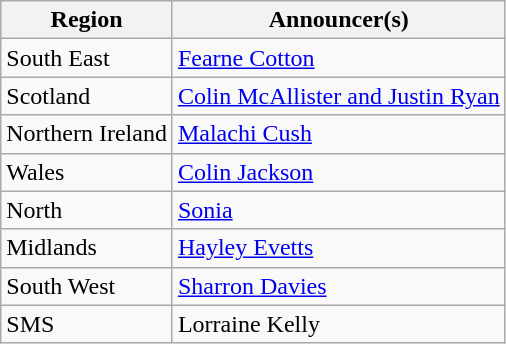<table class="wikitable">
<tr>
<th>Region</th>
<th>Announcer(s)</th>
</tr>
<tr>
<td>South East</td>
<td><a href='#'>Fearne Cotton</a></td>
</tr>
<tr>
<td>Scotland</td>
<td><a href='#'>Colin McAllister and Justin Ryan</a></td>
</tr>
<tr>
<td>Northern Ireland</td>
<td><a href='#'>Malachi Cush</a></td>
</tr>
<tr>
<td>Wales</td>
<td><a href='#'>Colin Jackson</a></td>
</tr>
<tr>
<td>North</td>
<td><a href='#'>Sonia</a></td>
</tr>
<tr>
<td>Midlands</td>
<td><a href='#'>Hayley Evetts</a></td>
</tr>
<tr>
<td>South West</td>
<td><a href='#'>Sharron Davies</a></td>
</tr>
<tr>
<td>SMS</td>
<td>Lorraine Kelly</td>
</tr>
</table>
